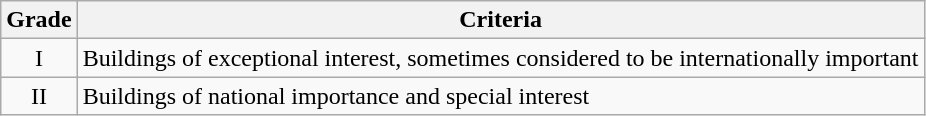<table class="wikitable">
<tr>
<th>Grade</th>
<th>Criteria</th>
</tr>
<tr>
<td align="center" >I</td>
<td>Buildings of exceptional interest, sometimes considered to be internationally important</td>
</tr>
<tr>
<td align="center" >II</td>
<td>Buildings of national importance and special interest</td>
</tr>
</table>
